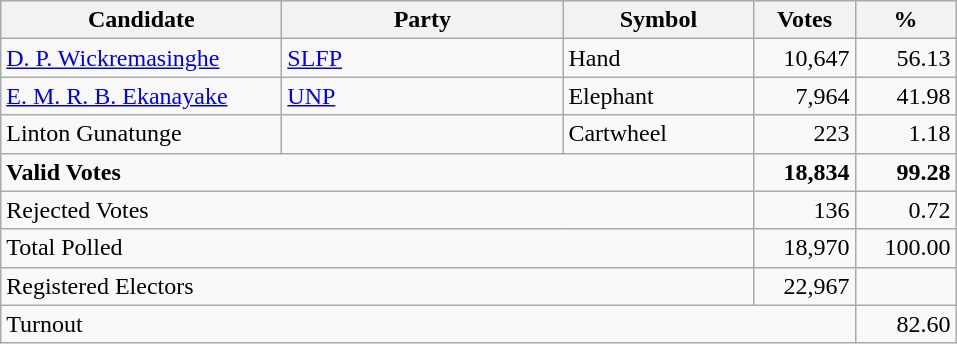<table class="wikitable" border="1" style="text-align:right;">
<tr>
<th align=left width="180">Candidate</th>
<th align=left width="180">Party</th>
<th align=left width="120">Symbol</th>
<th align=left width="60">Votes</th>
<th align=left width="60">%</th>
</tr>
<tr>
<td align=left><a href='#'>D. P. Wickremasinghe</a></td>
<td align=left><a href='#'>SLFP</a></td>
<td align=left>Hand</td>
<td align=right>10,647</td>
<td align=right>56.13</td>
</tr>
<tr>
<td align=left><a href='#'>E. M. R. B. Ekanayake</a></td>
<td align=left><a href='#'>UNP</a></td>
<td align=left>Elephant</td>
<td align=right>7,964</td>
<td align=right>41.98</td>
</tr>
<tr>
<td align=left>Linton Gunatunge</td>
<td></td>
<td align=left>Cartwheel</td>
<td align=right>223</td>
<td align=right>1.18</td>
</tr>
<tr>
<td align=left colspan=3><strong>Valid Votes</strong></td>
<td align=right><strong>18,834</strong></td>
<td align=right><strong>99.28</strong></td>
</tr>
<tr>
<td align=left colspan=3>Rejected Votes</td>
<td align=right>136</td>
<td align=right>0.72</td>
</tr>
<tr>
<td align=left colspan=3>Total Polled</td>
<td align=right>18,970</td>
<td align=right>100.00</td>
</tr>
<tr>
<td align=left colspan=3>Registered Electors</td>
<td align=right>22,967</td>
<td></td>
</tr>
<tr>
<td align=left colspan=4>Turnout</td>
<td align=right>82.60</td>
</tr>
</table>
